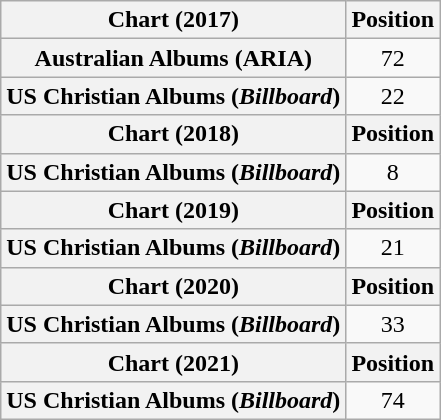<table class="wikitable plainrowheaders" style="text-align:center">
<tr>
<th scope="col">Chart (2017)</th>
<th scope="col">Position</th>
</tr>
<tr>
<th scope="row">Australian Albums (ARIA)</th>
<td>72</td>
</tr>
<tr>
<th scope="row">US Christian Albums (<em>Billboard</em>)</th>
<td>22</td>
</tr>
<tr>
<th scope="col">Chart (2018)</th>
<th scope="col">Position</th>
</tr>
<tr>
<th scope="row">US Christian Albums (<em>Billboard</em>)</th>
<td>8</td>
</tr>
<tr>
<th scope="col">Chart (2019)</th>
<th scope="col">Position</th>
</tr>
<tr>
<th scope="row">US Christian Albums (<em>Billboard</em>)</th>
<td>21</td>
</tr>
<tr>
<th scope="col">Chart (2020)</th>
<th scope="col">Position</th>
</tr>
<tr>
<th scope="row">US Christian Albums (<em>Billboard</em>)</th>
<td>33</td>
</tr>
<tr>
<th scope="col">Chart (2021)</th>
<th scope="col">Position</th>
</tr>
<tr>
<th scope="row">US Christian Albums (<em>Billboard</em>)</th>
<td>74</td>
</tr>
</table>
